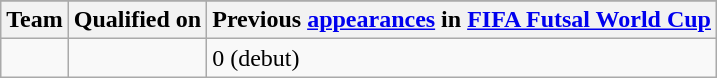<table class="wikitable sortable">
<tr>
</tr>
<tr 1 (debut)>
<th>Team</th>
<th>Qualified on</th>
<th data-sort-type="number">Previous <a href='#'>appearances</a> in <a href='#'>FIFA Futsal World Cup</a></th>
</tr>
<tr>
<td></td>
<td></td>
<td>0 (debut)</td>
</tr>
</table>
